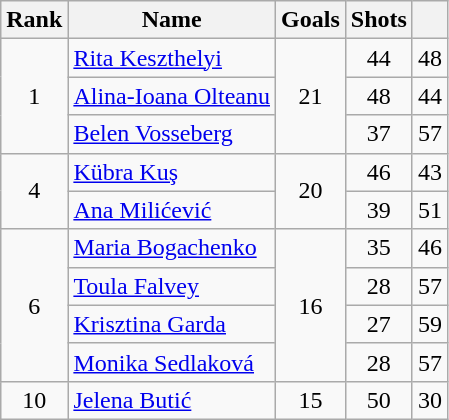<table class="wikitable sortable" style="text-align: center;">
<tr>
<th>Rank</th>
<th>Name</th>
<th>Goals</th>
<th>Shots</th>
<th></th>
</tr>
<tr>
<td rowspan=3>1</td>
<td align="left"> <a href='#'>Rita Keszthelyi</a></td>
<td rowspan=3>21</td>
<td>44</td>
<td>48</td>
</tr>
<tr>
<td align="left"> <a href='#'>Alina-Ioana Olteanu</a></td>
<td>48</td>
<td>44</td>
</tr>
<tr>
<td align="left"> <a href='#'>Belen Vosseberg</a></td>
<td>37</td>
<td>57</td>
</tr>
<tr>
<td rowspan=2>4</td>
<td align="left"> <a href='#'>Kübra Kuş</a></td>
<td rowspan=2>20</td>
<td>46</td>
<td>43</td>
</tr>
<tr>
<td align="left"> <a href='#'>Ana Milićević</a></td>
<td>39</td>
<td>51</td>
</tr>
<tr>
<td rowspan=4>6</td>
<td align="left"> <a href='#'>Maria Bogachenko</a></td>
<td rowspan=4>16</td>
<td>35</td>
<td>46</td>
</tr>
<tr>
<td align="left"> <a href='#'>Toula Falvey</a></td>
<td>28</td>
<td>57</td>
</tr>
<tr>
<td align="left"> <a href='#'>Krisztina Garda</a></td>
<td>27</td>
<td>59</td>
</tr>
<tr>
<td align="left"> <a href='#'>Monika Sedlaková</a></td>
<td>28</td>
<td>57</td>
</tr>
<tr>
<td>10</td>
<td align="left"> <a href='#'>Jelena Butić</a></td>
<td>15</td>
<td>50</td>
<td>30</td>
</tr>
</table>
